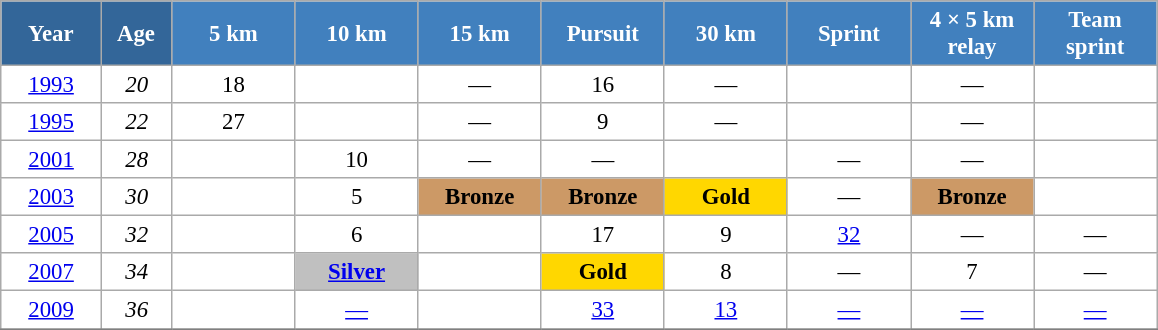<table class="wikitable" style="font-size:95%; text-align:center; border:grey solid 1px; border-collapse:collapse; background:#ffffff;">
<tr>
<th style="background-color:#369; color:white; width:60px;"> Year </th>
<th style="background-color:#369; color:white; width:40px;"> Age </th>
<th style="background-color:#4180be; color:white; width:75px;"> 5 km </th>
<th style="background-color:#4180be; color:white; width:75px;"> 10 km </th>
<th style="background-color:#4180be; color:white; width:75px;"> 15 km </th>
<th style="background-color:#4180be; color:white; width:75px;"> Pursuit </th>
<th style="background-color:#4180be; color:white; width:75px;"> 30 km </th>
<th style="background-color:#4180be; color:white; width:75px;"> Sprint </th>
<th style="background-color:#4180be; color:white; width:75px;"> 4 × 5 km <br> relay </th>
<th style="background-color:#4180be; color:white; width:75px;"> Team <br> sprint </th>
</tr>
<tr>
<td><a href='#'>1993</a></td>
<td><em>20</em></td>
<td>18</td>
<td></td>
<td>—</td>
<td>16</td>
<td>—</td>
<td></td>
<td>—</td>
<td></td>
</tr>
<tr>
<td><a href='#'>1995</a></td>
<td><em>22</em></td>
<td>27</td>
<td></td>
<td>—</td>
<td>9</td>
<td>—</td>
<td></td>
<td>—</td>
<td></td>
</tr>
<tr>
<td><a href='#'>2001</a></td>
<td><em>28</em></td>
<td></td>
<td>10</td>
<td>—</td>
<td>—</td>
<td></td>
<td>—</td>
<td>—</td>
<td></td>
</tr>
<tr>
<td><a href='#'>2003</a></td>
<td><em>30</em></td>
<td></td>
<td>5</td>
<td bgcolor="cc9966"><strong>Bronze</strong></td>
<td bgcolor="cc9966"><strong>Bronze</strong></td>
<td style="background:gold;"><strong>Gold</strong></td>
<td>—</td>
<td bgcolor="cc9966"><strong>Bronze</strong></td>
<td></td>
</tr>
<tr>
<td><a href='#'>2005</a></td>
<td><em>32</em></td>
<td></td>
<td>6</td>
<td></td>
<td>17</td>
<td>9</td>
<td><a href='#'>32</a></td>
<td>—</td>
<td>—</td>
</tr>
<tr>
<td><a href='#'>2007</a></td>
<td><em>34</em></td>
<td></td>
<td style="background:silver;"><a href='#'><strong>Silver</strong></a></td>
<td></td>
<td style="background:gold;"><strong>Gold</strong></td>
<td>8</td>
<td>—</td>
<td>7</td>
<td>—</td>
</tr>
<tr>
<td><a href='#'>2009</a></td>
<td><em>36</em></td>
<td></td>
<td><a href='#'>—</a></td>
<td></td>
<td><a href='#'>33</a></td>
<td><a href='#'>13</a></td>
<td><a href='#'>—</a></td>
<td><a href='#'>—</a></td>
<td><a href='#'>—</a></td>
</tr>
<tr>
</tr>
</table>
